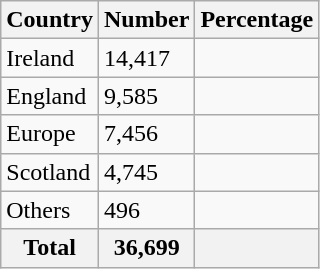<table class="wikitable sortable">
<tr>
<th>Country</th>
<th>Number</th>
<th>Percentage</th>
</tr>
<tr>
<td>Ireland</td>
<td>14,417</td>
<td></td>
</tr>
<tr>
<td>England</td>
<td>9,585</td>
<td></td>
</tr>
<tr>
<td>Europe</td>
<td>7,456</td>
<td></td>
</tr>
<tr>
<td>Scotland</td>
<td>4,745</td>
<td></td>
</tr>
<tr>
<td>Others</td>
<td>496</td>
<td></td>
</tr>
<tr>
<th>Total</th>
<th>36,699</th>
<th></th>
</tr>
</table>
